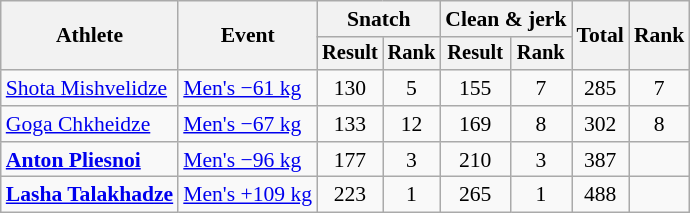<table class="wikitable" style="font-size:90%">
<tr>
<th rowspan="2">Athlete</th>
<th rowspan="2">Event</th>
<th colspan="2">Snatch</th>
<th colspan="2">Clean & jerk</th>
<th rowspan="2">Total</th>
<th rowspan="2">Rank</th>
</tr>
<tr style="font-size:95%">
<th>Result</th>
<th>Rank</th>
<th>Result</th>
<th>Rank</th>
</tr>
<tr align=center>
<td align=left><a href='#'>Shota Mishvelidze</a></td>
<td align=left><a href='#'>Men's −61 kg</a></td>
<td>130</td>
<td>5</td>
<td>155</td>
<td>7</td>
<td>285</td>
<td>7</td>
</tr>
<tr align=center>
<td align=left><a href='#'>Goga Chkheidze</a></td>
<td align=left><a href='#'>Men's −67 kg</a></td>
<td>133</td>
<td>12</td>
<td>169</td>
<td>8</td>
<td>302</td>
<td>8</td>
</tr>
<tr align=center>
<td align=left><strong><a href='#'>Anton Pliesnoi</a></strong></td>
<td align=left><a href='#'>Men's −96 kg</a></td>
<td>177</td>
<td>3</td>
<td>210</td>
<td>3</td>
<td>387</td>
<td></td>
</tr>
<tr align=center>
<td align=left><strong><a href='#'>Lasha Talakhadze</a></strong></td>
<td align=left><a href='#'>Men's +109 kg</a></td>
<td>223 </td>
<td>1</td>
<td>265 </td>
<td>1</td>
<td>488 </td>
<td></td>
</tr>
</table>
